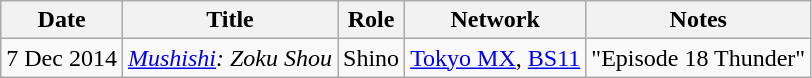<table class="wikitable">
<tr>
<th>Date</th>
<th>Title</th>
<th>Role</th>
<th>Network</th>
<th>Notes</th>
</tr>
<tr>
<td>7 Dec 2014</td>
<td><em><a href='#'>Mushishi</a>: Zoku Shou</em></td>
<td>Shino</td>
<td><a href='#'>Tokyo MX</a>, <a href='#'>BS11</a></td>
<td>"Episode 18 Thunder"</td>
</tr>
</table>
